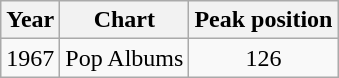<table class="wikitable">
<tr>
<th>Year</th>
<th>Chart</th>
<th>Peak position</th>
</tr>
<tr>
<td>1967</td>
<td>Pop Albums</td>
<td align="center">126</td>
</tr>
</table>
